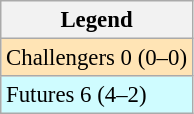<table class=wikitable style=font-size:95%>
<tr>
<th>Legend</th>
</tr>
<tr style="background:moccasin;">
<td>Challengers 0 (0–0)</td>
</tr>
<tr style="background:#cffcff;">
<td>Futures 6 (4–2)</td>
</tr>
</table>
